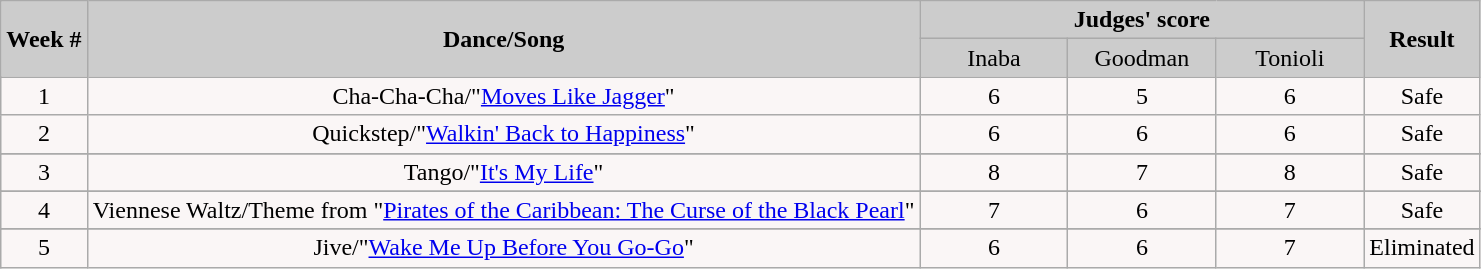<table class="wikitable">
<tr style="text-align:center; text-align:center; background:#ccc;">
<td rowspan="2"><strong>Week #</strong></td>
<td rowspan="2"><strong>Dance/Song</strong></td>
<td colspan="3"><strong>Judges' score</strong></td>
<td rowspan="2"><strong>Result</strong></td>
</tr>
<tr style="text-align:center; background:#ccc;">
<td style="width:10%; ">Inaba</td>
<td style="width:10%; ">Goodman</td>
<td style="width:10%; ">Tonioli</td>
</tr>
<tr>
<td style="text-align:center; background:#faf6f6;">1</td>
<td style="text-align:center; background:#faf6f6;">Cha-Cha-Cha/"<a href='#'>Moves Like Jagger</a>"</td>
<td style="text-align:center; background:#faf6f6;">6</td>
<td style="text-align:center; background:#faf6f6;">5</td>
<td style="text-align:center; background:#faf6f6;">6</td>
<td style="text-align:center; background:#faf6f6;">Safe</td>
</tr>
<tr style="text-align:center; background:#faf6f6;">
<td>2</td>
<td>Quickstep/"<a href='#'>Walkin' Back to Happiness</a>"</td>
<td>6</td>
<td>6</td>
<td>6</td>
<td>Safe</td>
</tr>
<tr>
</tr>
<tr style="text-align:center; background:#faf6f6;">
<td>3</td>
<td>Tango/"<a href='#'>It's My Life</a>"</td>
<td>8</td>
<td>7</td>
<td>8</td>
<td>Safe</td>
</tr>
<tr>
</tr>
<tr style="text-align:center; background:#faf6f6;">
<td>4</td>
<td>Viennese Waltz/Theme from "<a href='#'>Pirates of the Caribbean: The Curse of the Black Pearl</a>"</td>
<td>7</td>
<td>6</td>
<td>7</td>
<td>Safe</td>
</tr>
<tr>
</tr>
<tr style="text-align:center; background:#faf6f6;">
<td>5</td>
<td>Jive/"<a href='#'>Wake Me Up Before You Go-Go</a>"</td>
<td>6</td>
<td>6</td>
<td>7</td>
<td>Eliminated</td>
</tr>
</table>
